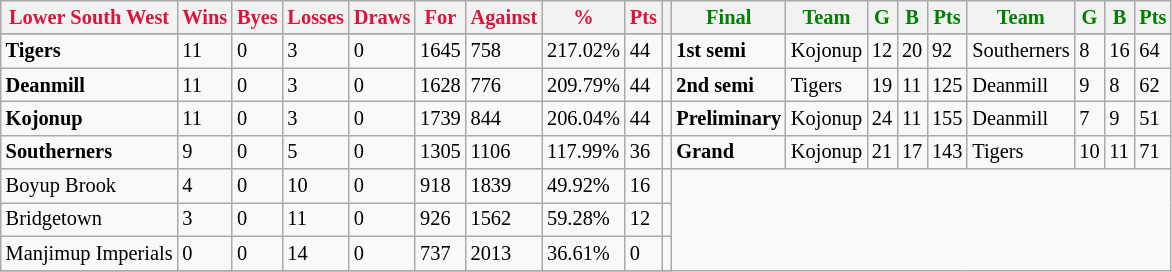<table style="font-size: 85%; text-align: left;" class="wikitable">
<tr>
<th style="color:crimson">Lower South West</th>
<th style="color:crimson">Wins</th>
<th style="color:crimson">Byes</th>
<th style="color:crimson">Losses</th>
<th style="color:crimson">Draws</th>
<th style="color:crimson">For</th>
<th style="color:crimson">Against</th>
<th style="color:crimson">%</th>
<th style="color:crimson">Pts</th>
<th></th>
<th style="color:green">Final</th>
<th style="color:green">Team</th>
<th style="color:green">G</th>
<th style="color:green">B</th>
<th style="color:green">Pts</th>
<th style="color:green">Team</th>
<th style="color:green">G</th>
<th style="color:green">B</th>
<th style="color:green">Pts</th>
</tr>
<tr>
</tr>
<tr>
</tr>
<tr>
<td><strong>	Tigers 	</strong></td>
<td>11</td>
<td>0</td>
<td>3</td>
<td>0</td>
<td>1645</td>
<td>758</td>
<td>217.02%</td>
<td>44</td>
<td></td>
<td><strong>1st semi</strong></td>
<td>Kojonup</td>
<td>12</td>
<td>20</td>
<td>92</td>
<td>Southerners</td>
<td>8</td>
<td>16</td>
<td>64</td>
</tr>
<tr>
<td><strong>	Deanmill	</strong></td>
<td>11</td>
<td>0</td>
<td>3</td>
<td>0</td>
<td>1628</td>
<td>776</td>
<td>209.79%</td>
<td>44</td>
<td></td>
<td><strong>2nd semi</strong></td>
<td>Tigers</td>
<td>19</td>
<td>11</td>
<td>125</td>
<td>Deanmill</td>
<td>9</td>
<td>8</td>
<td>62</td>
</tr>
<tr>
<td><strong>	Kojonup	</strong></td>
<td>11</td>
<td>0</td>
<td>3</td>
<td>0</td>
<td>1739</td>
<td>844</td>
<td>206.04%</td>
<td>44</td>
<td></td>
<td><strong>Preliminary</strong></td>
<td>Kojonup</td>
<td>24</td>
<td>11</td>
<td>155</td>
<td>Deanmill</td>
<td>7</td>
<td>9</td>
<td>51</td>
</tr>
<tr>
<td><strong>	Southerners	</strong></td>
<td>9</td>
<td>0</td>
<td>5</td>
<td>0</td>
<td>1305</td>
<td>1106</td>
<td>117.99%</td>
<td>36</td>
<td></td>
<td><strong>Grand</strong></td>
<td>Kojonup</td>
<td>21</td>
<td>17</td>
<td>143</td>
<td>Tigers</td>
<td>10</td>
<td>11</td>
<td>71</td>
</tr>
<tr>
<td>Boyup Brook</td>
<td>4</td>
<td>0</td>
<td>10</td>
<td>0</td>
<td>918</td>
<td>1839</td>
<td>49.92%</td>
<td>16</td>
<td></td>
</tr>
<tr>
<td>Bridgetown</td>
<td>3</td>
<td>0</td>
<td>11</td>
<td>0</td>
<td>926</td>
<td>1562</td>
<td>59.28%</td>
<td>12</td>
<td></td>
</tr>
<tr>
<td>Manjimup Imperials</td>
<td>0</td>
<td>0</td>
<td>14</td>
<td>0</td>
<td>737</td>
<td>2013</td>
<td>36.61%</td>
<td>0</td>
<td></td>
</tr>
<tr>
</tr>
</table>
